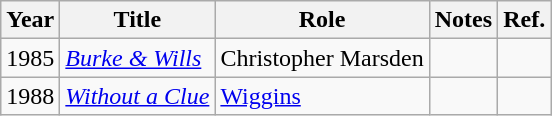<table class="wikitable sortable">
<tr>
<th>Year</th>
<th>Title</th>
<th>Role</th>
<th>Notes</th>
<th>Ref.</th>
</tr>
<tr>
<td>1985</td>
<td><em><a href='#'>Burke & Wills</a></em></td>
<td>Christopher Marsden</td>
<td></td>
<td></td>
</tr>
<tr>
<td>1988</td>
<td><em><a href='#'>Without a Clue</a></em></td>
<td><a href='#'>Wiggins</a></td>
<td></td>
<td></td>
</tr>
</table>
